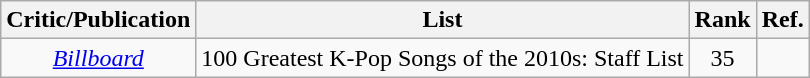<table class="sortable wikitable">
<tr>
<th>Critic/Publication</th>
<th>List</th>
<th>Rank</th>
<th>Ref.</th>
</tr>
<tr>
<td align="center"><em><a href='#'>Billboard</a></em></td>
<td align="center">100 Greatest K-Pop Songs of the 2010s: Staff List</td>
<td align="center">35</td>
<td></td>
</tr>
</table>
